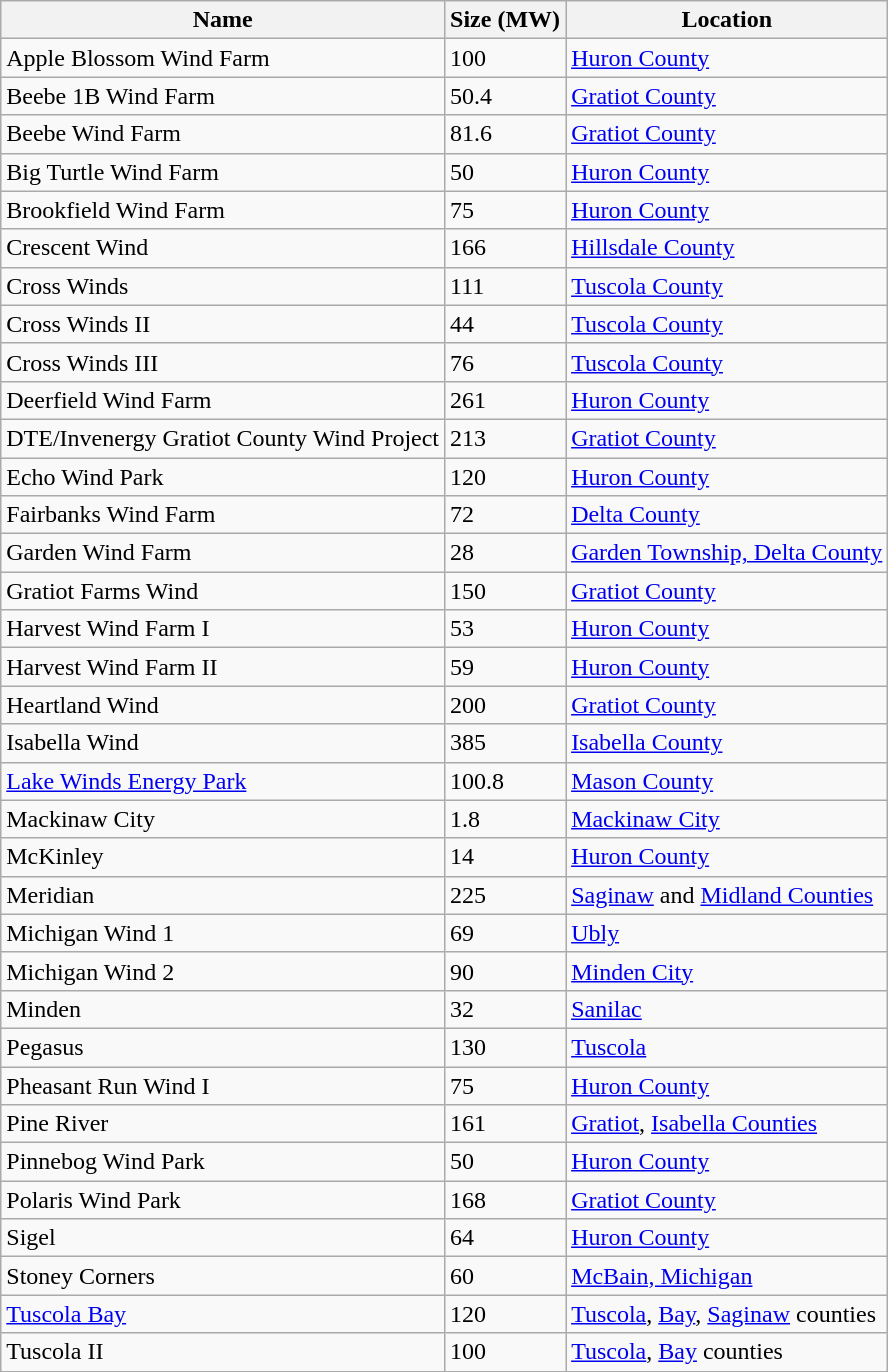<table class="wikitable sortable">
<tr>
<th>Name</th>
<th>Size (MW)</th>
<th>Location</th>
</tr>
<tr>
<td>Apple Blossom Wind Farm</td>
<td>100</td>
<td><a href='#'>Huron County</a></td>
</tr>
<tr>
<td>Beebe 1B Wind Farm</td>
<td>50.4</td>
<td><a href='#'>Gratiot County</a></td>
</tr>
<tr>
<td>Beebe Wind Farm</td>
<td>81.6</td>
<td><a href='#'>Gratiot County</a></td>
</tr>
<tr>
<td>Big Turtle Wind Farm</td>
<td>50</td>
<td><a href='#'>Huron County</a></td>
</tr>
<tr>
<td>Brookfield Wind Farm</td>
<td>75</td>
<td><a href='#'>Huron County</a></td>
</tr>
<tr>
<td>Crescent Wind</td>
<td>166</td>
<td><a href='#'>Hillsdale County</a></td>
</tr>
<tr>
<td>Cross Winds</td>
<td>111</td>
<td><a href='#'>Tuscola County</a></td>
</tr>
<tr>
<td>Cross Winds II</td>
<td>44</td>
<td><a href='#'>Tuscola County</a></td>
</tr>
<tr>
<td>Cross Winds III</td>
<td>76</td>
<td><a href='#'>Tuscola County</a></td>
</tr>
<tr>
<td>Deerfield Wind Farm</td>
<td>261</td>
<td><a href='#'>Huron County</a></td>
</tr>
<tr>
<td>DTE/Invenergy Gratiot County Wind Project</td>
<td>213</td>
<td><a href='#'>Gratiot County</a></td>
</tr>
<tr>
<td>Echo Wind Park</td>
<td>120</td>
<td><a href='#'>Huron County</a></td>
</tr>
<tr>
<td>Fairbanks Wind Farm</td>
<td>72</td>
<td><a href='#'>Delta County</a></td>
</tr>
<tr>
<td>Garden Wind Farm</td>
<td>28</td>
<td><a href='#'>Garden Township, Delta County</a></td>
</tr>
<tr>
<td>Gratiot Farms Wind</td>
<td>150</td>
<td><a href='#'>Gratiot County</a></td>
</tr>
<tr>
<td>Harvest Wind Farm I</td>
<td>53</td>
<td><a href='#'>Huron County</a></td>
</tr>
<tr>
<td>Harvest Wind Farm II</td>
<td>59</td>
<td><a href='#'>Huron County</a></td>
</tr>
<tr>
<td>Heartland Wind</td>
<td>200</td>
<td><a href='#'>Gratiot County</a></td>
</tr>
<tr>
<td>Isabella Wind</td>
<td>385</td>
<td><a href='#'>Isabella County</a></td>
</tr>
<tr>
<td><a href='#'>Lake Winds Energy Park</a></td>
<td>100.8</td>
<td><a href='#'>Mason County</a></td>
</tr>
<tr>
<td>Mackinaw City</td>
<td>1.8</td>
<td><a href='#'>Mackinaw City</a></td>
</tr>
<tr>
<td>McKinley</td>
<td>14</td>
<td><a href='#'>Huron County</a></td>
</tr>
<tr>
<td>Meridian</td>
<td>225</td>
<td><a href='#'>Saginaw</a> and <a href='#'>Midland Counties</a></td>
</tr>
<tr>
<td>Michigan Wind 1</td>
<td>69</td>
<td><a href='#'>Ubly</a></td>
</tr>
<tr>
<td>Michigan Wind 2</td>
<td>90</td>
<td><a href='#'>Minden City</a></td>
</tr>
<tr>
<td>Minden</td>
<td>32</td>
<td><a href='#'>Sanilac</a></td>
</tr>
<tr>
<td>Pegasus</td>
<td>130</td>
<td><a href='#'>Tuscola</a></td>
</tr>
<tr>
<td>Pheasant Run Wind I</td>
<td>75</td>
<td><a href='#'>Huron County</a></td>
</tr>
<tr>
<td>Pine River</td>
<td>161</td>
<td><a href='#'>Gratiot</a>, <a href='#'>Isabella Counties</a></td>
</tr>
<tr>
<td>Pinnebog Wind Park</td>
<td>50</td>
<td><a href='#'>Huron County</a></td>
</tr>
<tr>
<td>Polaris Wind Park</td>
<td>168</td>
<td><a href='#'>Gratiot County</a></td>
</tr>
<tr>
<td>Sigel</td>
<td>64</td>
<td><a href='#'>Huron County</a></td>
</tr>
<tr>
<td>Stoney Corners</td>
<td>60</td>
<td><a href='#'>McBain, Michigan</a></td>
</tr>
<tr>
<td><a href='#'>Tuscola Bay</a></td>
<td>120</td>
<td><a href='#'>Tuscola</a>, <a href='#'>Bay</a>, <a href='#'>Saginaw</a> counties</td>
</tr>
<tr>
<td>Tuscola II</td>
<td>100</td>
<td><a href='#'>Tuscola</a>, <a href='#'>Bay</a> counties</td>
</tr>
<tr>
</tr>
</table>
